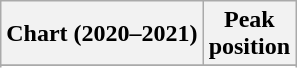<table class="wikitable sortable plainrowheaders" style="text-align:center">
<tr>
<th scope="col">Chart (2020–2021)</th>
<th scope="col">Peak<br>position</th>
</tr>
<tr>
</tr>
<tr>
</tr>
<tr>
</tr>
<tr>
</tr>
</table>
